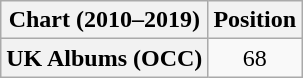<table class="wikitable plainrowheaders" style="text-align:center">
<tr>
<th scope="col">Chart (2010–2019)</th>
<th scope="col">Position</th>
</tr>
<tr>
<th scope="row">UK Albums (OCC)</th>
<td>68</td>
</tr>
</table>
